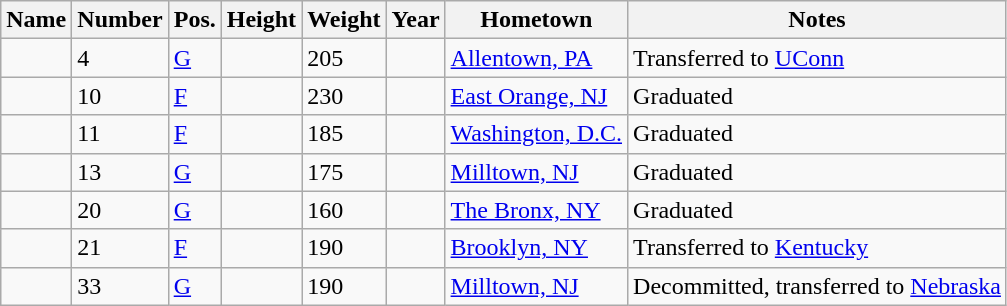<table class="wikitable sortable" border="1">
<tr>
<th>Name</th>
<th>Number</th>
<th>Pos.</th>
<th>Height</th>
<th>Weight</th>
<th>Year</th>
<th>Hometown</th>
<th class="unsortable">Notes</th>
</tr>
<tr>
<td></td>
<td>4</td>
<td><a href='#'>G</a></td>
<td></td>
<td>205</td>
<td></td>
<td><a href='#'>Allentown, PA</a></td>
<td>Transferred to <a href='#'>UConn</a></td>
</tr>
<tr>
<td></td>
<td>10</td>
<td><a href='#'>F</a></td>
<td></td>
<td>230</td>
<td></td>
<td><a href='#'>East Orange, NJ</a></td>
<td>Graduated</td>
</tr>
<tr>
<td></td>
<td>11</td>
<td><a href='#'>F</a></td>
<td></td>
<td>185</td>
<td></td>
<td><a href='#'>Washington, D.C.</a></td>
<td>Graduated</td>
</tr>
<tr>
<td></td>
<td>13</td>
<td><a href='#'>G</a></td>
<td></td>
<td>175</td>
<td></td>
<td><a href='#'>Milltown, NJ</a></td>
<td>Graduated</td>
</tr>
<tr>
<td></td>
<td>20</td>
<td><a href='#'>G</a></td>
<td></td>
<td>160</td>
<td></td>
<td><a href='#'>The Bronx, NY</a></td>
<td>Graduated</td>
</tr>
<tr>
<td></td>
<td>21</td>
<td><a href='#'>F</a></td>
<td></td>
<td>190</td>
<td></td>
<td><a href='#'>Brooklyn, NY</a></td>
<td>Transferred to <a href='#'>Kentucky</a></td>
</tr>
<tr>
<td></td>
<td>33</td>
<td><a href='#'>G</a></td>
<td></td>
<td>190</td>
<td></td>
<td><a href='#'>Milltown, NJ</a></td>
<td>Decommitted, transferred to <a href='#'>Nebraska</a></td>
</tr>
</table>
